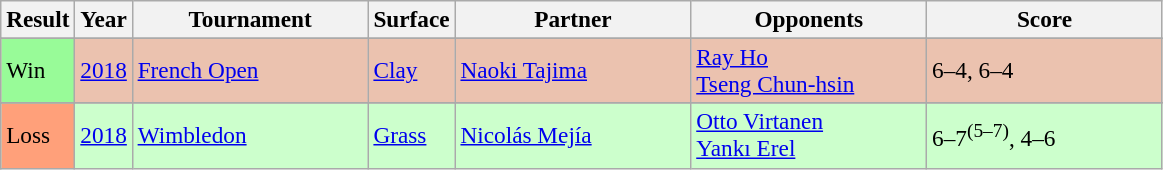<table class="sortable wikitable" style=font-size:97%>
<tr>
<th>Result</th>
<th>Year</th>
<th width=150>Tournament</th>
<th>Surface</th>
<th width=150>Partner</th>
<th width=150>Opponents</th>
<th width=150>Score</th>
</tr>
<tr>
</tr>
<tr style="background:#ebc2af;">
<td style="background:#98fb98;">Win</td>
<td><a href='#'>2018</a></td>
<td> <a href='#'>French Open</a></td>
<td><a href='#'>Clay</a></td>
<td> <a href='#'>Naoki Tajima</a></td>
<td> <a href='#'>Ray Ho</a><br> <a href='#'>Tseng Chun-hsin</a></td>
<td>6–4, 6–4</td>
</tr>
<tr>
</tr>
<tr bgcolor=#CCFFCC>
<td bgcolor=FFA07A>Loss</td>
<td><a href='#'>2018</a></td>
<td> <a href='#'>Wimbledon</a></td>
<td><a href='#'>Grass</a></td>
<td> <a href='#'>Nicolás Mejía</a></td>
<td> <a href='#'>Otto Virtanen</a><br> <a href='#'>Yankı Erel</a></td>
<td>6–7<sup>(5–7)</sup>, 4–6</td>
</tr>
</table>
